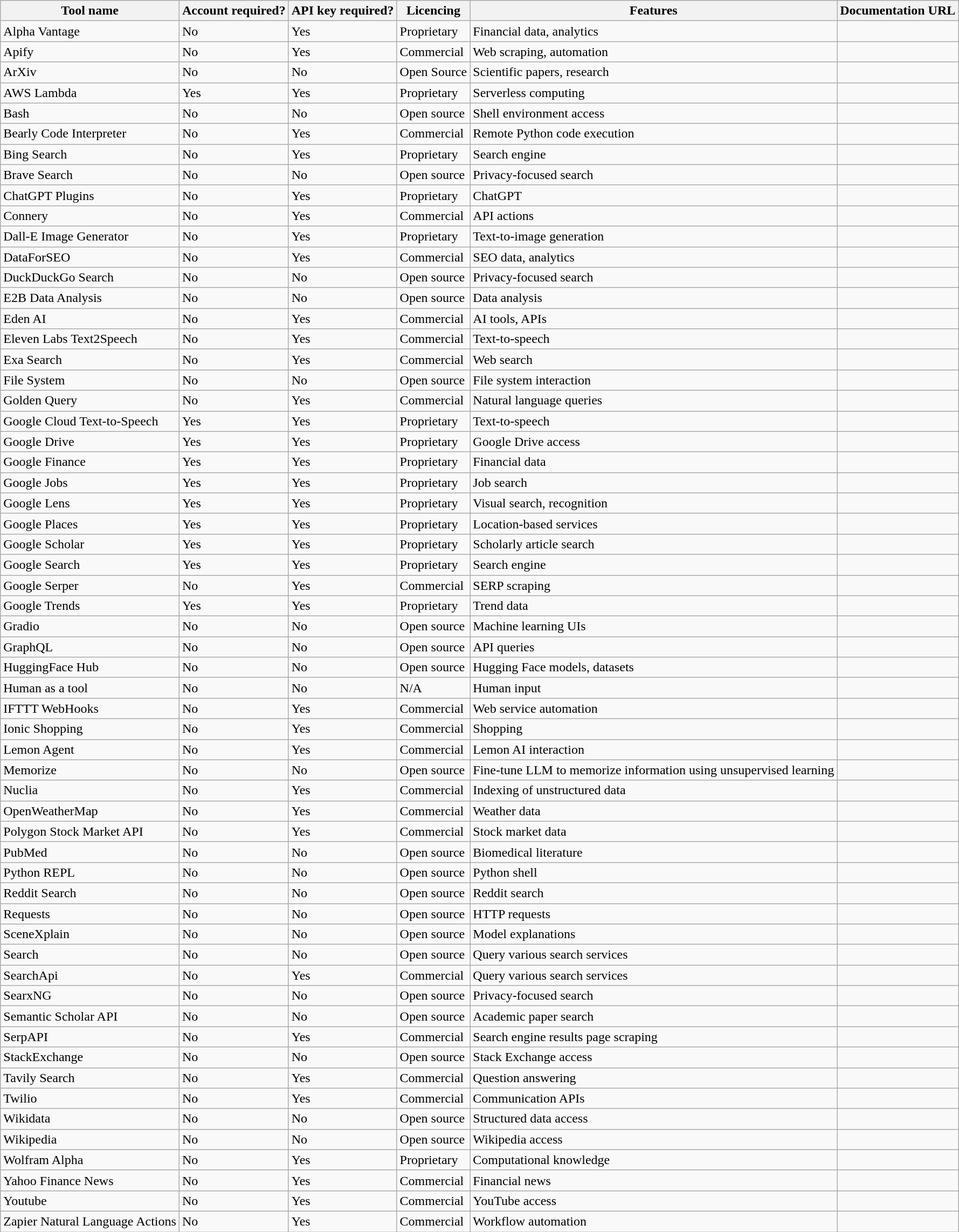<table class="wikitable sortable mw-collapsible mw-collapsed">
<tr>
<th>Tool name</th>
<th>Account required?</th>
<th>API key required?</th>
<th>Licencing</th>
<th>Features</th>
<th>Documentation URL</th>
</tr>
<tr>
<td>Alpha  Vantage</td>
<td>No</td>
<td>Yes</td>
<td>Proprietary</td>
<td>Financial data, analytics</td>
<td></td>
</tr>
<tr>
<td>Apify</td>
<td>No</td>
<td>Yes</td>
<td>Commercial</td>
<td>Web scraping, automation</td>
<td></td>
</tr>
<tr>
<td>ArXiv</td>
<td>No</td>
<td>No</td>
<td>Open  Source</td>
<td>Scientific  papers, research</td>
<td></td>
</tr>
<tr>
<td>AWS  Lambda</td>
<td>Yes</td>
<td>Yes</td>
<td>Proprietary</td>
<td>Serverless  computing</td>
<td></td>
</tr>
<tr>
<td>Bash</td>
<td>No</td>
<td>No</td>
<td>Open  source</td>
<td>Shell environment access</td>
<td></td>
</tr>
<tr>
<td>Bearly Code Interpreter</td>
<td>No</td>
<td>Yes</td>
<td>Commercial</td>
<td>Remote Python code execution</td>
<td></td>
</tr>
<tr>
<td>Bing Search</td>
<td>No</td>
<td>Yes</td>
<td>Proprietary</td>
<td>Search engine</td>
<td></td>
</tr>
<tr>
<td>Brave Search</td>
<td>No</td>
<td>No</td>
<td>Open  source</td>
<td>Privacy-focused  search</td>
<td></td>
</tr>
<tr>
<td>ChatGPT Plugins</td>
<td>No</td>
<td>Yes</td>
<td>Proprietary</td>
<td>ChatGPT</td>
<td></td>
</tr>
<tr>
<td>Connery</td>
<td>No</td>
<td>Yes</td>
<td>Commercial</td>
<td>API actions</td>
<td></td>
</tr>
<tr>
<td>Dall-E Image Generator</td>
<td>No</td>
<td>Yes</td>
<td>Proprietary</td>
<td>Text-to-image  generation</td>
<td></td>
</tr>
<tr>
<td>DataForSEO</td>
<td>No</td>
<td>Yes</td>
<td>Commercial</td>
<td>SEO data, analytics</td>
<td></td>
</tr>
<tr>
<td>DuckDuckGo  Search</td>
<td>No</td>
<td>No</td>
<td>Open  source</td>
<td>Privacy-focused search</td>
<td></td>
</tr>
<tr>
<td>E2B Data Analysis</td>
<td>No</td>
<td>No</td>
<td>Open  source</td>
<td>Data analysis</td>
<td></td>
</tr>
<tr>
<td>Eden AI</td>
<td>No</td>
<td>Yes</td>
<td>Commercial</td>
<td>AI tools, APIs</td>
<td></td>
</tr>
<tr>
<td>Eleven Labs Text2Speech</td>
<td>No</td>
<td>Yes</td>
<td>Commercial</td>
<td>Text-to-speech</td>
<td></td>
</tr>
<tr>
<td>Exa Search</td>
<td>No</td>
<td>Yes</td>
<td>Commercial</td>
<td>Web search</td>
<td></td>
</tr>
<tr>
<td>File System</td>
<td>No</td>
<td>No</td>
<td>Open  source</td>
<td>File system interaction</td>
<td></td>
</tr>
<tr>
<td>Golden Query</td>
<td>No</td>
<td>Yes</td>
<td>Commercial</td>
<td>Natural  language queries</td>
<td></td>
</tr>
<tr>
<td>Google Cloud Text-to-Speech</td>
<td>Yes</td>
<td>Yes</td>
<td>Proprietary</td>
<td>Text-to-speech</td>
<td></td>
</tr>
<tr>
<td>Google Drive</td>
<td>Yes</td>
<td>Yes</td>
<td>Proprietary</td>
<td>Google Drive access</td>
<td></td>
</tr>
<tr>
<td>Google Finance</td>
<td>Yes</td>
<td>Yes</td>
<td>Proprietary</td>
<td>Financial data</td>
<td></td>
</tr>
<tr>
<td>Google Jobs</td>
<td>Yes</td>
<td>Yes</td>
<td>Proprietary</td>
<td>Job search</td>
<td></td>
</tr>
<tr>
<td>Google Lens</td>
<td>Yes</td>
<td>Yes</td>
<td>Proprietary</td>
<td>Visual  search, recognition</td>
<td></td>
</tr>
<tr>
<td>Google Places</td>
<td>Yes</td>
<td>Yes</td>
<td>Proprietary</td>
<td>Location-based  services</td>
<td></td>
</tr>
<tr>
<td>Google Scholar</td>
<td>Yes</td>
<td>Yes</td>
<td>Proprietary</td>
<td>Scholarly  article search</td>
<td></td>
</tr>
<tr>
<td>Google Search</td>
<td>Yes</td>
<td>Yes</td>
<td>Proprietary</td>
<td>Search engine</td>
<td></td>
</tr>
<tr>
<td>Google Serper</td>
<td>No</td>
<td>Yes</td>
<td>Commercial</td>
<td>SERP scraping</td>
<td></td>
</tr>
<tr>
<td>Google Trends</td>
<td>Yes</td>
<td>Yes</td>
<td>Proprietary</td>
<td>Trend data</td>
<td></td>
</tr>
<tr>
<td>Gradio</td>
<td>No</td>
<td>No</td>
<td>Open  source</td>
<td>Machine learning UIs</td>
<td></td>
</tr>
<tr>
<td>GraphQL</td>
<td>No</td>
<td>No</td>
<td>Open  source</td>
<td>API queries</td>
<td></td>
</tr>
<tr>
<td>HuggingFace  Hub</td>
<td>No</td>
<td>No</td>
<td>Open  source</td>
<td>Hugging Face models, datasets</td>
<td></td>
</tr>
<tr>
<td>Human as a tool</td>
<td>No</td>
<td>No</td>
<td>N/A</td>
<td>Human input</td>
<td></td>
</tr>
<tr>
<td>IFTTT WebHooks</td>
<td>No</td>
<td>Yes</td>
<td>Commercial</td>
<td>Web service automation</td>
<td></td>
</tr>
<tr>
<td>Ionic Shopping</td>
<td>No</td>
<td>Yes</td>
<td>Commercial</td>
<td>Shopping</td>
<td></td>
</tr>
<tr>
<td>Lemon Agent</td>
<td>No</td>
<td>Yes</td>
<td>Commercial</td>
<td>Lemon AI interaction</td>
<td></td>
</tr>
<tr>
<td>Memorize</td>
<td>No</td>
<td>No</td>
<td>Open  source</td>
<td>Fine-tune LLM to memorize information using unsupervised learning</td>
<td></td>
</tr>
<tr>
<td>Nuclia</td>
<td>No</td>
<td>Yes</td>
<td>Commercial</td>
<td>Indexing of unstructured data</td>
<td></td>
</tr>
<tr>
<td>OpenWeatherMap</td>
<td>No</td>
<td>Yes</td>
<td>Commercial</td>
<td>Weather data</td>
<td></td>
</tr>
<tr>
<td>Polygon Stock Market API</td>
<td>No</td>
<td>Yes</td>
<td>Commercial</td>
<td>Stock market data</td>
<td></td>
</tr>
<tr>
<td>PubMed</td>
<td>No</td>
<td>No</td>
<td>Open  source</td>
<td>Biomedical  literature</td>
<td></td>
</tr>
<tr>
<td>Python REPL</td>
<td>No</td>
<td>No</td>
<td>Open  source</td>
<td>Python shell</td>
<td></td>
</tr>
<tr>
<td>Reddit Search</td>
<td>No</td>
<td>No</td>
<td>Open  source</td>
<td>Reddit search</td>
<td></td>
</tr>
<tr>
<td>Requests</td>
<td>No</td>
<td>No</td>
<td>Open  source</td>
<td>HTTP requests</td>
<td></td>
</tr>
<tr>
<td>SceneXplain</td>
<td>No</td>
<td>No</td>
<td>Open  source</td>
<td>Model explanations</td>
<td></td>
</tr>
<tr>
<td>Search</td>
<td>No</td>
<td>No</td>
<td>Open  source</td>
<td>Query various search services</td>
<td></td>
</tr>
<tr>
<td>SearchApi</td>
<td>No</td>
<td>Yes</td>
<td>Commercial</td>
<td>Query various search services</td>
<td></td>
</tr>
<tr>
<td>SearxNG</td>
<td>No</td>
<td>No</td>
<td>Open  source</td>
<td>Privacy-focused  search</td>
<td></td>
</tr>
<tr>
<td>Semantic Scholar API</td>
<td>No</td>
<td>No</td>
<td>Open  source</td>
<td>Academic  paper search</td>
<td></td>
</tr>
<tr>
<td>SerpAPI</td>
<td>No</td>
<td>Yes</td>
<td>Commercial</td>
<td>Search engine results page scraping</td>
<td></td>
</tr>
<tr>
<td>StackExchange</td>
<td>No</td>
<td>No</td>
<td>Open  source</td>
<td>Stack  Exchange access</td>
<td></td>
</tr>
<tr>
<td>Tavily Search</td>
<td>No</td>
<td>Yes</td>
<td>Commercial</td>
<td>Question  answering</td>
<td></td>
</tr>
<tr>
<td>Twilio</td>
<td>No</td>
<td>Yes</td>
<td>Commercial</td>
<td>Communication  APIs</td>
<td></td>
</tr>
<tr>
<td>Wikidata</td>
<td>No</td>
<td>No</td>
<td>Open  source</td>
<td>Structured  data access</td>
<td></td>
</tr>
<tr>
<td>Wikipedia</td>
<td>No</td>
<td>No</td>
<td>Open  source</td>
<td>Wikipedia  access</td>
<td></td>
</tr>
<tr>
<td>Wolfram Alpha</td>
<td>No</td>
<td>Yes</td>
<td>Proprietary</td>
<td>Computational  knowledge</td>
<td></td>
</tr>
<tr>
<td>Yahoo Finance News</td>
<td>No</td>
<td>Yes</td>
<td>Commercial</td>
<td>Financial news</td>
<td></td>
</tr>
<tr>
<td>Youtube</td>
<td>No</td>
<td>Yes</td>
<td>Commercial</td>
<td>YouTube  access</td>
<td></td>
</tr>
<tr>
<td>Zapier Natural Language Actions</td>
<td>No</td>
<td>Yes</td>
<td>Commercial</td>
<td>Workflow  automation</td>
<td></td>
</tr>
</table>
